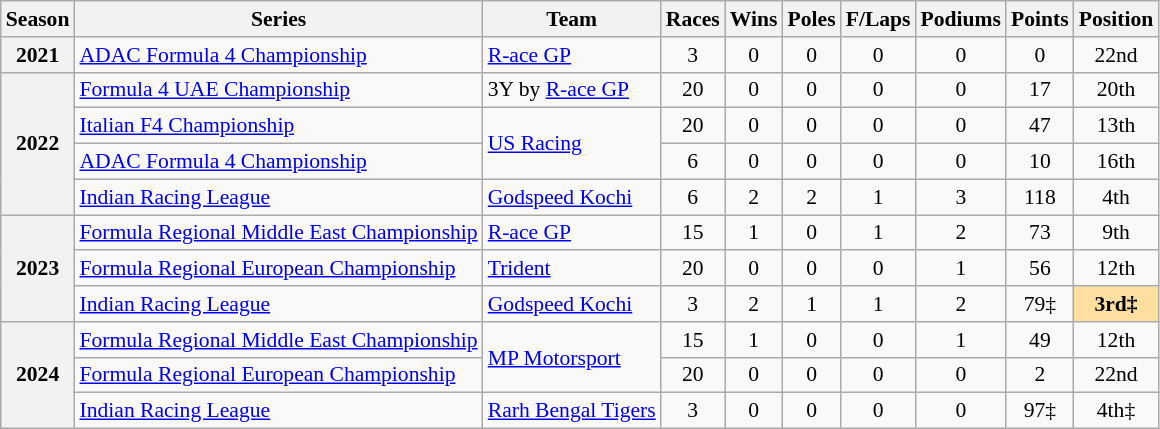<table class="wikitable" style="font-size: 90%; text-align:center">
<tr>
<th>Season</th>
<th>Series</th>
<th>Team</th>
<th>Races</th>
<th>Wins</th>
<th>Poles</th>
<th>F/Laps</th>
<th>Podiums</th>
<th>Points</th>
<th>Position</th>
</tr>
<tr>
<th>2021</th>
<td align="left"><a href='#'>ADAC Formula 4 Championship</a></td>
<td align="left"><a href='#'>R-ace GP</a></td>
<td>3</td>
<td>0</td>
<td>0</td>
<td>0</td>
<td>0</td>
<td>0</td>
<td>22nd</td>
</tr>
<tr>
<th rowspan="4">2022</th>
<td align=left><a href='#'>Formula 4 UAE Championship</a></td>
<td align=left>3Y by <a href='#'>R-ace GP</a></td>
<td>20</td>
<td>0</td>
<td>0</td>
<td>0</td>
<td>0</td>
<td>17</td>
<td>20th</td>
</tr>
<tr>
<td align="left"><a href='#'>Italian F4 Championship</a></td>
<td rowspan="2" align="left"><a href='#'>US Racing</a></td>
<td>20</td>
<td>0</td>
<td>0</td>
<td>0</td>
<td>0</td>
<td>47</td>
<td>13th</td>
</tr>
<tr>
<td align="left"><a href='#'>ADAC Formula 4 Championship</a></td>
<td>6</td>
<td>0</td>
<td>0</td>
<td>0</td>
<td>0</td>
<td>10</td>
<td>16th</td>
</tr>
<tr>
<td align=left><a href='#'>Indian Racing League</a></td>
<td align=left><a href='#'>Godspeed Kochi</a></td>
<td>6</td>
<td>2</td>
<td>2</td>
<td>1</td>
<td>3</td>
<td>118</td>
<td>4th</td>
</tr>
<tr>
<th rowspan="3">2023</th>
<td align=left nowrap><a href='#'>Formula Regional Middle East Championship</a></td>
<td align=left><a href='#'>R-ace GP</a></td>
<td>15</td>
<td>1</td>
<td>0</td>
<td>1</td>
<td>2</td>
<td>73</td>
<td>9th</td>
</tr>
<tr>
<td align=left><a href='#'>Formula Regional European Championship</a></td>
<td align=left><a href='#'>Trident</a></td>
<td>20</td>
<td>0</td>
<td>0</td>
<td>0</td>
<td>1</td>
<td>56</td>
<td>12th</td>
</tr>
<tr>
<td align=left><a href='#'>Indian Racing League</a></td>
<td align=left><a href='#'>Godspeed Kochi</a></td>
<td>3</td>
<td>2</td>
<td>1</td>
<td>1</td>
<td>2</td>
<td>79‡</td>
<td style="background:#FFDF9F;"><strong>3rd‡</strong></td>
</tr>
<tr>
<th rowspan="3">2024</th>
<td align=left><a href='#'>Formula Regional Middle East Championship</a></td>
<td rowspan="2" align=left><a href='#'>MP Motorsport</a></td>
<td>15</td>
<td>1</td>
<td>0</td>
<td>0</td>
<td>1</td>
<td>49</td>
<td>12th</td>
</tr>
<tr>
<td align=left><a href='#'>Formula Regional European Championship</a></td>
<td>20</td>
<td>0</td>
<td>0</td>
<td>0</td>
<td>0</td>
<td>2</td>
<td>22nd</td>
</tr>
<tr>
<td align=left><a href='#'>Indian Racing League</a></td>
<td align=left nowrap><a href='#'>Rarh Bengal Tigers</a></td>
<td>3</td>
<td>0</td>
<td>0</td>
<td>0</td>
<td>0</td>
<td>97‡</td>
<td>4th‡</td>
</tr>
</table>
